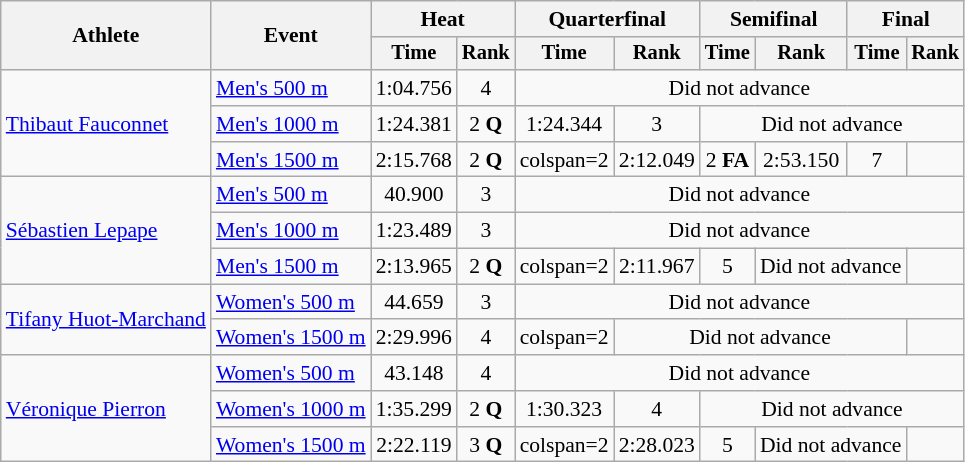<table class="wikitable" style="font-size:90%">
<tr>
<th rowspan=2>Athlete</th>
<th rowspan=2>Event</th>
<th colspan=2>Heat</th>
<th colspan=2>Quarterfinal</th>
<th colspan=2>Semifinal</th>
<th colspan=2>Final</th>
</tr>
<tr style="font-size:95%">
<th>Time</th>
<th>Rank</th>
<th>Time</th>
<th>Rank</th>
<th>Time</th>
<th>Rank</th>
<th>Time</th>
<th>Rank</th>
</tr>
<tr align=center>
<td align=left rowspan=3><a href='#'>Thibaut Fauconnet</a></td>
<td align=left><a href='#'>Men's 500 m</a></td>
<td>1:04.756</td>
<td>4</td>
<td colspan=6>Did not advance</td>
</tr>
<tr align=center>
<td align=left><a href='#'>Men's 1000 m</a></td>
<td>1:24.381</td>
<td>2 <strong>Q</strong></td>
<td>1:24.344</td>
<td>3</td>
<td colspan=4>Did not advance</td>
</tr>
<tr align=center>
<td align=left><a href='#'>Men's 1500 m</a></td>
<td>2:15.768</td>
<td>2 <strong>Q</strong></td>
<td>colspan=2 </td>
<td>2:12.049</td>
<td>2 <strong>FA</strong></td>
<td>2:53.150</td>
<td>7</td>
</tr>
<tr align=center>
<td align=left rowspan=3><a href='#'>Sébastien Lepape</a></td>
<td align=left><a href='#'>Men's 500 m</a></td>
<td>40.900</td>
<td>3</td>
<td colspan=6>Did not advance</td>
</tr>
<tr align=center>
<td align=left><a href='#'>Men's 1000 m</a></td>
<td>1:23.489</td>
<td>3</td>
<td colspan=6>Did not advance</td>
</tr>
<tr align=center>
<td align=left><a href='#'>Men's 1500 m</a></td>
<td>2:13.965</td>
<td>2 <strong>Q</strong></td>
<td>colspan=2 </td>
<td>2:11.967</td>
<td>5</td>
<td colspan=2>Did not advance</td>
</tr>
<tr align=center>
<td align=left rowspan=2><a href='#'>Tifany Huot-Marchand</a></td>
<td align=left><a href='#'>Women's 500 m</a></td>
<td>44.659</td>
<td>3</td>
<td colspan=6>Did not advance</td>
</tr>
<tr align=center>
<td align=left><a href='#'>Women's 1500 m</a></td>
<td>2:29.996</td>
<td>4</td>
<td>colspan=2 </td>
<td colspan=4>Did not advance</td>
</tr>
<tr align=center>
<td align=left rowspan=3><a href='#'>Véronique Pierron</a></td>
<td align=left><a href='#'>Women's 500 m</a></td>
<td>43.148</td>
<td>4</td>
<td colspan=6>Did not advance</td>
</tr>
<tr align=center>
<td align=left><a href='#'>Women's 1000 m</a></td>
<td>1:35.299</td>
<td>2 <strong>Q</strong></td>
<td>1:30.323</td>
<td>4</td>
<td colspan=4>Did not advance</td>
</tr>
<tr align=center>
<td align=left><a href='#'>Women's 1500 m</a></td>
<td>2:22.119</td>
<td>3 <strong>Q</strong></td>
<td>colspan=2 </td>
<td>2:28.023</td>
<td>5</td>
<td colspan=2>Did not advance</td>
</tr>
</table>
